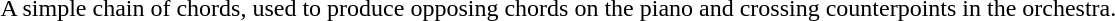<table>
<tr>
<td></td>
<td>A simple chain of chords, used to produce opposing chords on the piano and crossing counterpoints in the orchestra.</td>
</tr>
</table>
